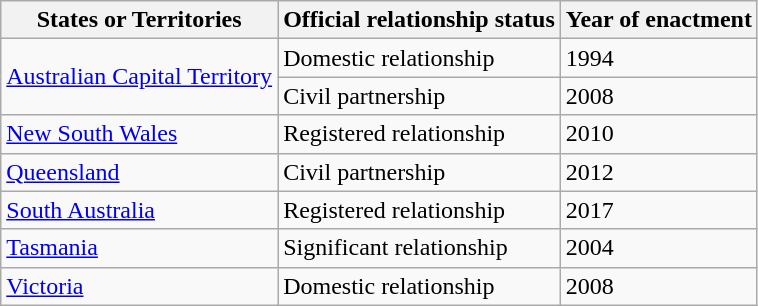<table class=wikitable>
<tr>
<th>States or Territories</th>
<th>Official relationship status</th>
<th>Year of enactment</th>
</tr>
<tr>
<td rowspan=2> <a href='#'>Australian Capital Territory</a></td>
<td>Domestic relationship</td>
<td>1994</td>
</tr>
<tr>
<td>Civil partnership</td>
<td>2008</td>
</tr>
<tr>
<td> <a href='#'>New South Wales</a></td>
<td>Registered relationship</td>
<td>2010</td>
</tr>
<tr>
<td> <a href='#'>Queensland</a></td>
<td>Civil partnership</td>
<td>2012</td>
</tr>
<tr>
<td> <a href='#'>South Australia</a></td>
<td>Registered relationship</td>
<td>2017</td>
</tr>
<tr>
<td> <a href='#'>Tasmania</a></td>
<td>Significant relationship</td>
<td>2004</td>
</tr>
<tr>
<td> <a href='#'>Victoria</a></td>
<td>Domestic relationship</td>
<td>2008</td>
</tr>
</table>
